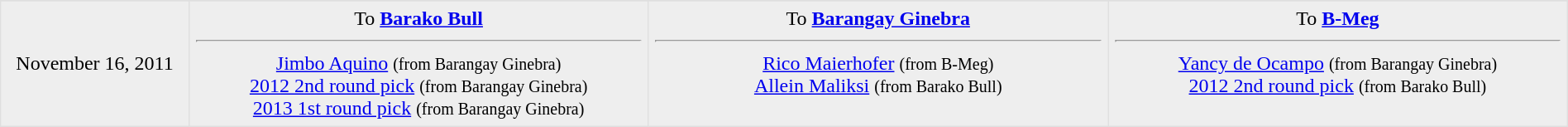<table border=1 style="border-collapse:collapse; text-align: center; width: 100%" bordercolor="#DFDFDF"  cellpadding="5">
<tr>
</tr>
<tr bgcolor="eeeeee">
<td style="width:12%">November 16, 2011</td>
<td style="width:29.3%" valign="top">To <strong><a href='#'>Barako Bull</a></strong><hr><a href='#'>Jimbo Aquino</a> <small>(from Barangay Ginebra)</small> <br> <a href='#'>2012 2nd round pick</a> <small>(from Barangay Ginebra)</small> <br> <a href='#'>2013 1st round pick</a> <small>(from Barangay Ginebra)</small></td>
<td style="width:29.3%" valign="top">To <strong><a href='#'>Barangay Ginebra</a></strong><hr><a href='#'>Rico Maierhofer</a> <small>(from B-Meg)</small> <br> <a href='#'>Allein Maliksi</a> <small>(from Barako Bull)</small></td>
<td style="width:29.3%" valign="top">To <strong><a href='#'>B-Meg</a></strong><hr><a href='#'>Yancy de Ocampo</a>  <small>(from Barangay Ginebra)</small> <br> <a href='#'>2012 2nd round pick</a> <small>(from Barako Bull)</small></td>
</tr>
</table>
